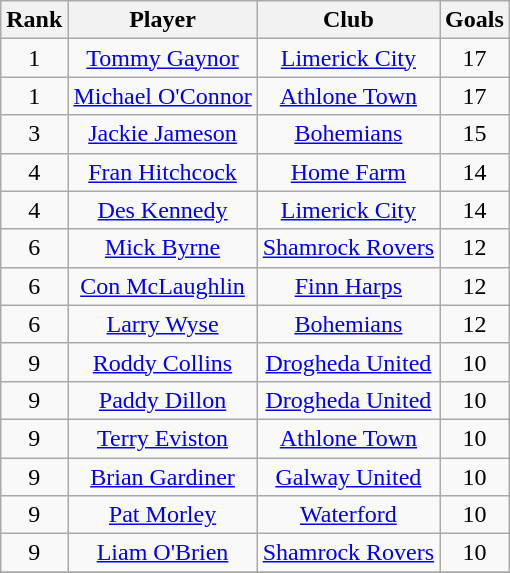<table class="wikitable" style="text-align:center">
<tr>
<th>Rank</th>
<th>Player</th>
<th>Club</th>
<th>Goals</th>
</tr>
<tr>
<td>1</td>
<td><a href='#'>Tommy Gaynor</a></td>
<td><a href='#'>Limerick City</a></td>
<td>17</td>
</tr>
<tr>
<td>1</td>
<td><a href='#'>Michael O'Connor</a></td>
<td><a href='#'>Athlone Town</a></td>
<td>17</td>
</tr>
<tr>
<td>3</td>
<td><a href='#'>Jackie Jameson</a></td>
<td><a href='#'>Bohemians</a></td>
<td>15</td>
</tr>
<tr>
<td>4</td>
<td><a href='#'>Fran Hitchcock</a></td>
<td><a href='#'>Home Farm</a></td>
<td>14</td>
</tr>
<tr>
<td>4</td>
<td><a href='#'>Des Kennedy</a></td>
<td><a href='#'>Limerick City</a></td>
<td>14</td>
</tr>
<tr>
<td>6</td>
<td><a href='#'>Mick Byrne</a></td>
<td><a href='#'>Shamrock Rovers</a></td>
<td>12</td>
</tr>
<tr>
<td>6</td>
<td><a href='#'>Con McLaughlin</a></td>
<td><a href='#'>Finn Harps</a></td>
<td>12</td>
</tr>
<tr>
<td>6</td>
<td><a href='#'>Larry Wyse</a></td>
<td><a href='#'>Bohemians</a></td>
<td>12</td>
</tr>
<tr>
<td>9</td>
<td><a href='#'>Roddy Collins</a></td>
<td><a href='#'>Drogheda United</a></td>
<td>10</td>
</tr>
<tr>
<td>9</td>
<td><a href='#'>Paddy Dillon</a></td>
<td><a href='#'>Drogheda United</a></td>
<td>10</td>
</tr>
<tr>
<td>9</td>
<td><a href='#'>Terry Eviston</a></td>
<td><a href='#'>Athlone Town</a></td>
<td>10</td>
</tr>
<tr>
<td>9</td>
<td><a href='#'>Brian Gardiner</a></td>
<td><a href='#'>Galway United</a></td>
<td>10</td>
</tr>
<tr>
<td>9</td>
<td><a href='#'>Pat Morley</a></td>
<td><a href='#'>Waterford</a></td>
<td>10</td>
</tr>
<tr>
<td>9</td>
<td><a href='#'>Liam O'Brien</a></td>
<td><a href='#'>Shamrock Rovers</a></td>
<td>10</td>
</tr>
<tr>
</tr>
</table>
